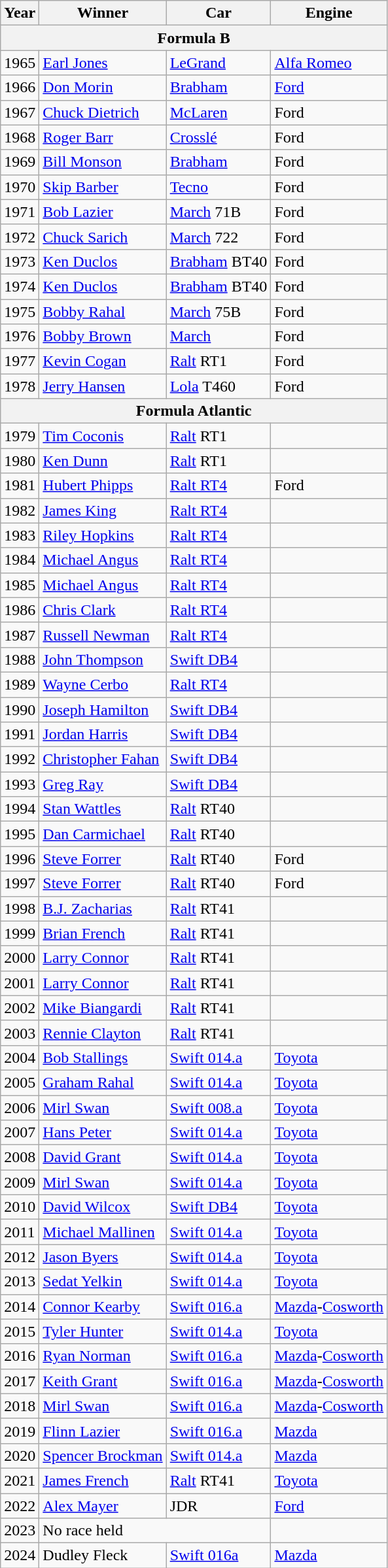<table class="wikitable">
<tr>
<th>Year</th>
<th>Winner</th>
<th>Car</th>
<th>Engine</th>
</tr>
<tr>
<th colspan=4>Formula B</th>
</tr>
<tr>
<td>1965</td>
<td> <a href='#'>Earl Jones</a></td>
<td><a href='#'>LeGrand</a></td>
<td><a href='#'>Alfa Romeo</a></td>
</tr>
<tr>
<td>1966</td>
<td> <a href='#'>Don Morin</a></td>
<td><a href='#'>Brabham</a></td>
<td><a href='#'>Ford</a></td>
</tr>
<tr>
<td>1967</td>
<td> <a href='#'>Chuck Dietrich</a></td>
<td><a href='#'>McLaren</a></td>
<td>Ford</td>
</tr>
<tr>
<td>1968</td>
<td> <a href='#'>Roger Barr</a></td>
<td><a href='#'>Crosslé</a></td>
<td>Ford</td>
</tr>
<tr>
<td>1969</td>
<td> <a href='#'>Bill Monson</a></td>
<td><a href='#'>Brabham</a></td>
<td>Ford</td>
</tr>
<tr>
<td>1970</td>
<td> <a href='#'>Skip Barber</a></td>
<td><a href='#'>Tecno</a></td>
<td>Ford</td>
</tr>
<tr>
<td>1971</td>
<td> <a href='#'>Bob Lazier</a></td>
<td><a href='#'>March</a> 71B</td>
<td>Ford</td>
</tr>
<tr>
<td>1972</td>
<td> <a href='#'>Chuck Sarich</a></td>
<td><a href='#'>March</a> 722</td>
<td>Ford</td>
</tr>
<tr>
<td>1973</td>
<td> <a href='#'>Ken Duclos</a></td>
<td><a href='#'>Brabham</a> BT40</td>
<td>Ford</td>
</tr>
<tr>
<td>1974</td>
<td> <a href='#'>Ken Duclos</a></td>
<td><a href='#'>Brabham</a> BT40</td>
<td>Ford</td>
</tr>
<tr>
<td>1975</td>
<td> <a href='#'>Bobby Rahal</a></td>
<td><a href='#'>March</a> 75B</td>
<td>Ford</td>
</tr>
<tr>
<td>1976</td>
<td> <a href='#'>Bobby Brown</a></td>
<td><a href='#'>March</a></td>
<td>Ford</td>
</tr>
<tr>
<td>1977</td>
<td> <a href='#'>Kevin Cogan</a></td>
<td><a href='#'>Ralt</a> RT1</td>
<td>Ford</td>
</tr>
<tr>
<td>1978</td>
<td> <a href='#'>Jerry Hansen</a></td>
<td><a href='#'>Lola</a> T460</td>
<td>Ford</td>
</tr>
<tr>
<th colspan=4>Formula Atlantic</th>
</tr>
<tr>
<td>1979</td>
<td> <a href='#'>Tim Coconis</a></td>
<td><a href='#'>Ralt</a> RT1</td>
<td></td>
</tr>
<tr>
<td>1980</td>
<td> <a href='#'>Ken Dunn</a></td>
<td><a href='#'>Ralt</a> RT1</td>
<td></td>
</tr>
<tr>
<td>1981</td>
<td> <a href='#'>Hubert Phipps</a></td>
<td><a href='#'>Ralt RT4</a></td>
<td>Ford</td>
</tr>
<tr>
<td>1982</td>
<td> <a href='#'>James King</a></td>
<td><a href='#'>Ralt RT4</a></td>
<td></td>
</tr>
<tr>
<td>1983</td>
<td> <a href='#'>Riley Hopkins</a></td>
<td><a href='#'>Ralt RT4</a></td>
<td></td>
</tr>
<tr>
<td>1984</td>
<td> <a href='#'>Michael Angus</a></td>
<td><a href='#'>Ralt RT4</a></td>
<td></td>
</tr>
<tr>
<td>1985</td>
<td> <a href='#'>Michael Angus</a></td>
<td><a href='#'>Ralt RT4</a></td>
<td></td>
</tr>
<tr>
<td>1986</td>
<td> <a href='#'>Chris Clark</a></td>
<td><a href='#'>Ralt RT4</a></td>
<td></td>
</tr>
<tr>
<td>1987</td>
<td> <a href='#'>Russell Newman</a></td>
<td><a href='#'>Ralt RT4</a></td>
<td></td>
</tr>
<tr>
<td>1988</td>
<td> <a href='#'>John Thompson</a></td>
<td><a href='#'>Swift DB4</a></td>
<td></td>
</tr>
<tr>
<td>1989</td>
<td> <a href='#'>Wayne Cerbo</a></td>
<td><a href='#'>Ralt RT4</a></td>
<td></td>
</tr>
<tr>
<td>1990</td>
<td> <a href='#'>Joseph Hamilton</a></td>
<td><a href='#'>Swift DB4</a></td>
<td></td>
</tr>
<tr>
<td>1991</td>
<td> <a href='#'>Jordan Harris</a></td>
<td><a href='#'>Swift DB4</a></td>
<td></td>
</tr>
<tr>
<td>1992</td>
<td> <a href='#'>Christopher Fahan</a></td>
<td><a href='#'>Swift DB4</a></td>
<td></td>
</tr>
<tr>
<td>1993</td>
<td> <a href='#'>Greg Ray</a></td>
<td><a href='#'>Swift DB4</a></td>
<td></td>
</tr>
<tr>
<td>1994</td>
<td> <a href='#'>Stan Wattles</a></td>
<td><a href='#'>Ralt</a> RT40</td>
<td></td>
</tr>
<tr>
<td>1995</td>
<td> <a href='#'>Dan Carmichael</a></td>
<td><a href='#'>Ralt</a> RT40</td>
<td></td>
</tr>
<tr>
<td>1996</td>
<td> <a href='#'>Steve Forrer</a></td>
<td><a href='#'>Ralt</a> RT40</td>
<td>Ford</td>
</tr>
<tr>
<td>1997</td>
<td> <a href='#'>Steve Forrer</a></td>
<td><a href='#'>Ralt</a> RT40</td>
<td>Ford</td>
</tr>
<tr>
<td>1998</td>
<td> <a href='#'>B.J. Zacharias</a></td>
<td><a href='#'>Ralt</a> RT41</td>
<td></td>
</tr>
<tr>
<td>1999</td>
<td> <a href='#'>Brian French</a></td>
<td><a href='#'>Ralt</a> RT41</td>
<td></td>
</tr>
<tr>
<td>2000</td>
<td> <a href='#'>Larry Connor</a></td>
<td><a href='#'>Ralt</a> RT41</td>
<td></td>
</tr>
<tr>
<td>2001</td>
<td> <a href='#'>Larry Connor</a></td>
<td><a href='#'>Ralt</a> RT41</td>
<td></td>
</tr>
<tr>
<td>2002</td>
<td> <a href='#'>Mike Biangardi</a></td>
<td><a href='#'>Ralt</a> RT41</td>
<td></td>
</tr>
<tr>
<td>2003</td>
<td> <a href='#'>Rennie Clayton</a></td>
<td><a href='#'>Ralt</a> RT41</td>
<td></td>
</tr>
<tr>
<td>2004</td>
<td> <a href='#'>Bob Stallings</a></td>
<td><a href='#'>Swift 014.a</a></td>
<td><a href='#'>Toyota</a></td>
</tr>
<tr>
<td>2005</td>
<td> <a href='#'>Graham Rahal</a></td>
<td><a href='#'>Swift 014.a</a></td>
<td><a href='#'>Toyota</a></td>
</tr>
<tr>
<td>2006</td>
<td> <a href='#'>Mirl Swan</a></td>
<td><a href='#'>Swift 008.a</a></td>
<td><a href='#'>Toyota</a></td>
</tr>
<tr>
<td>2007</td>
<td> <a href='#'>Hans Peter</a></td>
<td><a href='#'>Swift 014.a</a></td>
<td><a href='#'>Toyota</a></td>
</tr>
<tr>
<td>2008</td>
<td> <a href='#'>David Grant</a></td>
<td><a href='#'>Swift 014.a</a></td>
<td><a href='#'>Toyota</a></td>
</tr>
<tr>
<td>2009</td>
<td> <a href='#'>Mirl Swan</a></td>
<td><a href='#'>Swift 014.a</a></td>
<td><a href='#'>Toyota</a></td>
</tr>
<tr>
<td>2010</td>
<td> <a href='#'>David Wilcox</a></td>
<td><a href='#'>Swift DB4</a></td>
<td><a href='#'>Toyota</a></td>
</tr>
<tr>
<td>2011</td>
<td> <a href='#'>Michael Mallinen</a></td>
<td><a href='#'>Swift 014.a</a></td>
<td><a href='#'>Toyota</a></td>
</tr>
<tr>
<td>2012</td>
<td> <a href='#'>Jason Byers</a></td>
<td><a href='#'>Swift 014.a</a></td>
<td><a href='#'>Toyota</a></td>
</tr>
<tr>
<td>2013</td>
<td> <a href='#'>Sedat Yelkin</a></td>
<td><a href='#'>Swift 014.a</a></td>
<td><a href='#'>Toyota</a></td>
</tr>
<tr>
<td>2014</td>
<td> <a href='#'>Connor Kearby</a></td>
<td><a href='#'>Swift 016.a</a></td>
<td><a href='#'>Mazda</a>-<a href='#'>Cosworth</a></td>
</tr>
<tr>
<td>2015</td>
<td> <a href='#'>Tyler Hunter</a></td>
<td><a href='#'>Swift 014.a</a></td>
<td><a href='#'>Toyota</a></td>
</tr>
<tr>
<td>2016</td>
<td> <a href='#'>Ryan Norman</a></td>
<td><a href='#'>Swift 016.a</a></td>
<td><a href='#'>Mazda</a>-<a href='#'>Cosworth</a></td>
</tr>
<tr>
<td>2017</td>
<td> <a href='#'>Keith Grant</a></td>
<td><a href='#'>Swift 016.a</a></td>
<td><a href='#'>Mazda</a>-<a href='#'>Cosworth</a></td>
</tr>
<tr>
<td>2018</td>
<td> <a href='#'>Mirl Swan</a></td>
<td><a href='#'>Swift 016.a</a></td>
<td><a href='#'>Mazda</a>-<a href='#'>Cosworth</a></td>
</tr>
<tr>
<td>2019</td>
<td> <a href='#'>Flinn Lazier</a></td>
<td><a href='#'>Swift 016.a</a></td>
<td><a href='#'>Mazda</a></td>
</tr>
<tr>
<td>2020</td>
<td> <a href='#'>Spencer Brockman</a></td>
<td><a href='#'>Swift 014.a</a></td>
<td><a href='#'>Mazda</a></td>
</tr>
<tr>
<td>2021</td>
<td> <a href='#'>James French</a></td>
<td><a href='#'>Ralt</a> RT41</td>
<td><a href='#'>Toyota</a></td>
</tr>
<tr>
<td>2022</td>
<td> <a href='#'>Alex Mayer</a></td>
<td>JDR</td>
<td><a href='#'>Ford</a></td>
</tr>
<tr>
<td>2023</td>
<td colspan=2>No race held</td>
<td></td>
</tr>
<tr>
<td>2024</td>
<td> Dudley Fleck</td>
<td><a href='#'>Swift 016a</a></td>
<td><a href='#'>Mazda</a></td>
</tr>
</table>
